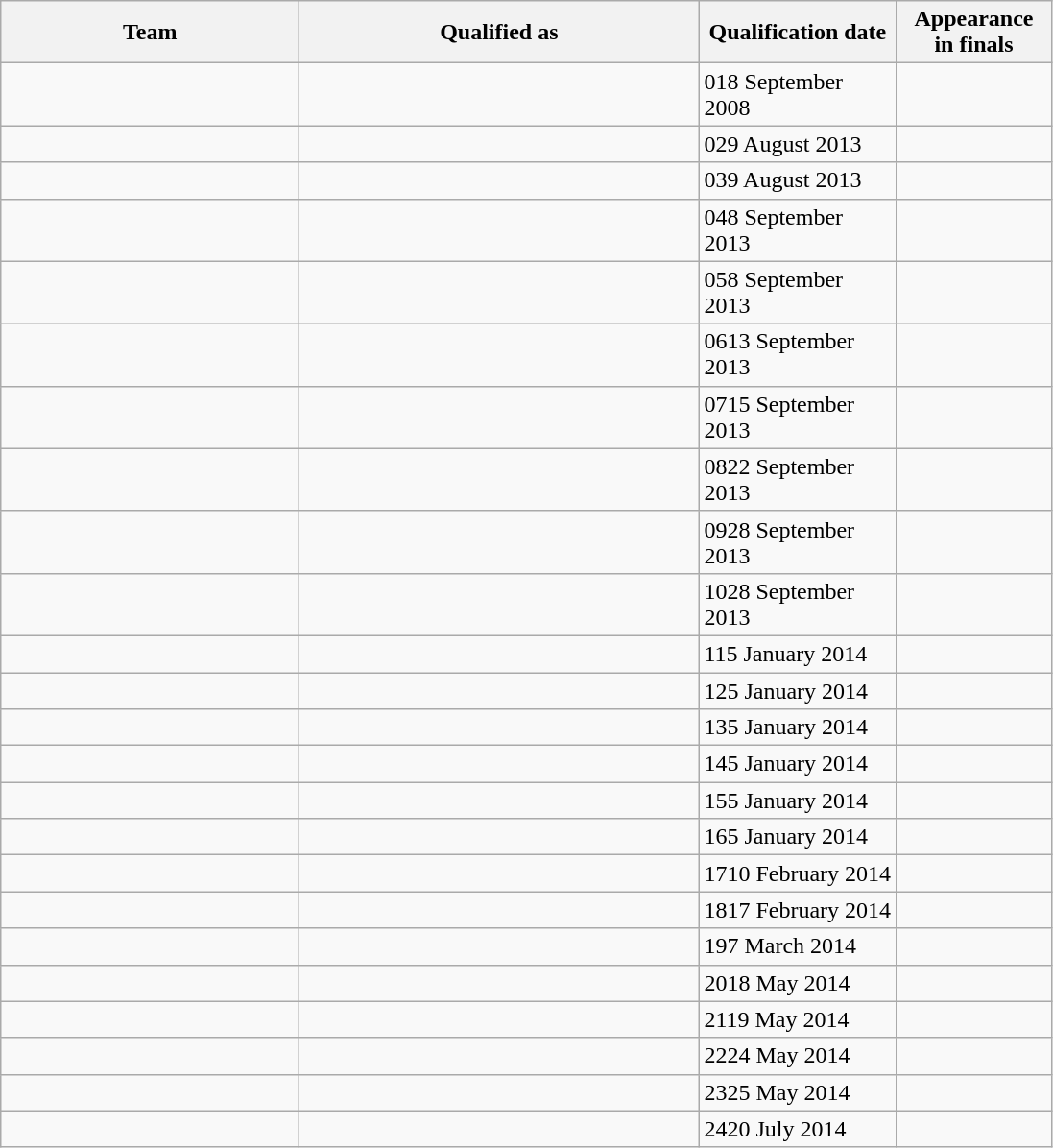<table class="wikitable sortable" style="text-align: left;">
<tr>
<th width="200">Team</th>
<th width="270">Qualified as</th>
<th width="130">Qualification date</th>
<th width="100">Appearance<br>in finals</th>
</tr>
<tr>
<td></td>
<td></td>
<td><span>01</span>8 September 2008</td>
<td></td>
</tr>
<tr>
<td></td>
<td></td>
<td><span>02</span>9 August 2013</td>
<td></td>
</tr>
<tr>
<td></td>
<td></td>
<td><span>03</span>9 August 2013</td>
<td></td>
</tr>
<tr>
<td></td>
<td></td>
<td><span>04</span>8 September 2013</td>
<td></td>
</tr>
<tr>
<td></td>
<td></td>
<td><span>05</span>8 September 2013</td>
<td></td>
</tr>
<tr>
<td></td>
<td></td>
<td><span>06</span>13 September 2013</td>
<td></td>
</tr>
<tr>
<td></td>
<td></td>
<td><span>07</span>15 September 2013</td>
<td></td>
</tr>
<tr>
<td></td>
<td></td>
<td><span>08</span>22 September 2013</td>
<td></td>
</tr>
<tr>
<td></td>
<td></td>
<td><span>09</span>28 September 2013</td>
<td></td>
</tr>
<tr>
<td></td>
<td></td>
<td><span>10</span>28 September 2013</td>
<td></td>
</tr>
<tr>
<td></td>
<td></td>
<td><span>11</span>5 January 2014</td>
<td></td>
</tr>
<tr>
<td></td>
<td></td>
<td><span>12</span>5 January 2014</td>
<td></td>
</tr>
<tr>
<td></td>
<td></td>
<td><span>13</span>5 January 2014</td>
<td></td>
</tr>
<tr>
<td></td>
<td></td>
<td><span>14</span>5 January 2014</td>
<td></td>
</tr>
<tr>
<td></td>
<td></td>
<td><span>15</span>5 January 2014</td>
<td></td>
</tr>
<tr>
<td></td>
<td></td>
<td><span>16</span>5 January 2014</td>
<td></td>
</tr>
<tr>
<td></td>
<td></td>
<td><span>17</span>10 February 2014</td>
<td></td>
</tr>
<tr>
<td></td>
<td></td>
<td><span>18</span>17 February 2014</td>
<td></td>
</tr>
<tr>
<td></td>
<td></td>
<td><span>19</span>7 March 2014</td>
<td></td>
</tr>
<tr>
<td></td>
<td></td>
<td><span>20</span>18 May 2014</td>
<td></td>
</tr>
<tr>
<td></td>
<td></td>
<td><span>21</span>19 May 2014</td>
<td></td>
</tr>
<tr>
<td></td>
<td></td>
<td><span>22</span>24 May 2014</td>
<td></td>
</tr>
<tr>
<td></td>
<td></td>
<td><span>23</span>25 May 2014</td>
<td></td>
</tr>
<tr>
<td></td>
<td></td>
<td><span>24</span>20 July 2014</td>
<td></td>
</tr>
</table>
